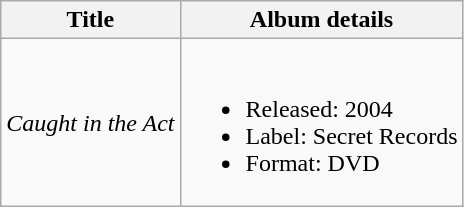<table class="wikitable">
<tr>
<th>Title</th>
<th>Album details</th>
</tr>
<tr>
<td><em>Caught in the Act</em></td>
<td><br><ul><li>Released: 2004</li><li>Label: Secret Records</li><li>Format: DVD</li></ul></td>
</tr>
</table>
